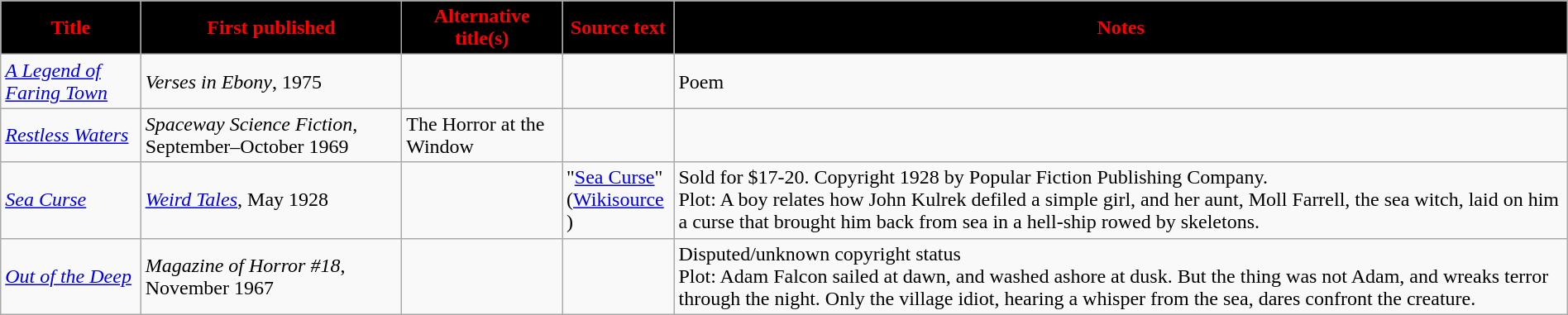<table class="wikitable" width="100%">
<tr>
<th style="background:black; color:red">Title</th>
<th style="background:black; color:red">First published</th>
<th style="background:black; color:red">Alternative title(s)</th>
<th style="background:black; color:red">Source text</th>
<th style="background:black; color:red">Notes</th>
</tr>
<tr>
<td><em><a href='#'>A Legend of Faring Town</a></em></td>
<td><em>Verses in Ebony</em>, 1975</td>
<td></td>
<td></td>
<td>Poem</td>
</tr>
<tr>
<td><em><a href='#'>Restless Waters</a></em></td>
<td><em>Spaceway Science Fiction</em>, September–October 1969</td>
<td>The Horror at the Window</td>
<td></td>
<td></td>
</tr>
<tr>
<td><em><a href='#'>Sea Curse</a></em></td>
<td><em><a href='#'>Weird Tales</a></em>, May 1928</td>
<td></td>
<td>"<a href='#'>Sea Curse</a>"<br>(<a href='#'>Wikisource</a> )</td>
<td>Sold for $17-20.  Copyright 1928 by Popular Fiction Publishing Company.<br>Plot: A boy relates how John Kulrek defiled a simple girl, and her aunt, Moll Farrell, the sea witch, laid on him a curse that brought him back from sea in a hell-ship rowed by skeletons.</td>
</tr>
<tr>
<td><em><a href='#'>Out of the Deep</a></em></td>
<td><em>Magazine of Horror #18</em>, November 1967</td>
<td></td>
<td></td>
<td>Disputed/unknown copyright status<br>Plot: Adam Falcon sailed at dawn, and washed ashore at dusk.  But the thing was not Adam, and wreaks terror through the night.  Only the village idiot, hearing a whisper from the sea, dares confront the creature.</td>
</tr>
</table>
